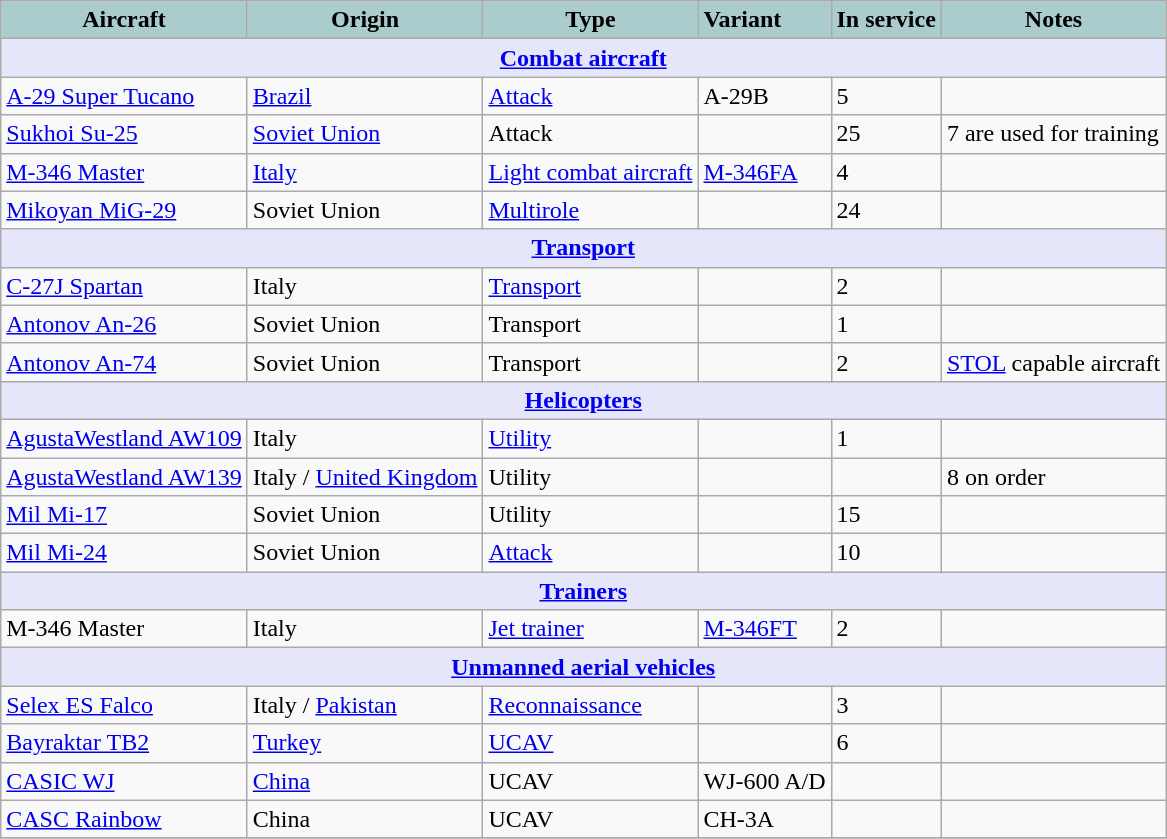<table class="wikitable">
<tr>
<th style="text-align:center; background:#acc;">Aircraft</th>
<th style="text-align: center; background:#acc;">Origin</th>
<th style="text-align:l center; background:#acc;">Type</th>
<th style="text-align:left; background:#acc;">Variant</th>
<th style="text-align:center; background:#acc;">In service</th>
<th style="text-align: center; background:#acc;">Notes</th>
</tr>
<tr>
<th colspan="6" style="align: center; background: lavender;"><a href='#'>Combat aircraft</a></th>
</tr>
<tr>
<td><a href='#'>A-29 Super Tucano</a></td>
<td><a href='#'>Brazil</a></td>
<td><a href='#'>Attack</a></td>
<td>A-29B</td>
<td>5</td>
<td></td>
</tr>
<tr>
<td><a href='#'>Sukhoi Su-25</a></td>
<td><a href='#'>Soviet Union</a></td>
<td>Attack</td>
<td></td>
<td>25</td>
<td>7 are used for training</td>
</tr>
<tr>
<td><a href='#'>M-346 Master</a></td>
<td><a href='#'>Italy</a></td>
<td><a href='#'>Light combat aircraft</a></td>
<td><a href='#'>M-346FA</a></td>
<td>4</td>
<td></td>
</tr>
<tr>
<td><a href='#'>Mikoyan MiG-29</a></td>
<td>Soviet Union</td>
<td><a href='#'>Multirole</a></td>
<td></td>
<td>24</td>
<td></td>
</tr>
<tr>
<th colspan="6" style="align: center; background: lavender;"><a href='#'>Transport</a></th>
</tr>
<tr>
<td><a href='#'>C-27J Spartan</a></td>
<td>Italy</td>
<td><a href='#'>Transport</a></td>
<td></td>
<td>2</td>
<td></td>
</tr>
<tr>
<td><a href='#'>Antonov An-26</a></td>
<td>Soviet Union</td>
<td>Transport</td>
<td></td>
<td>1</td>
<td></td>
</tr>
<tr>
<td><a href='#'>Antonov An-74</a></td>
<td>Soviet Union</td>
<td>Transport</td>
<td></td>
<td>2</td>
<td><a href='#'>STOL</a> capable aircraft</td>
</tr>
<tr>
<th colspan="6" style="align: center; background: lavender;"><a href='#'>Helicopters</a></th>
</tr>
<tr>
<td><a href='#'>AgustaWestland AW109</a></td>
<td>Italy</td>
<td><a href='#'>Utility</a></td>
<td></td>
<td>1</td>
<td></td>
</tr>
<tr>
<td><a href='#'>AgustaWestland AW139</a></td>
<td>Italy / <a href='#'>United Kingdom</a></td>
<td>Utility</td>
<td></td>
<td></td>
<td>8 on order</td>
</tr>
<tr>
<td><a href='#'>Mil Mi-17</a></td>
<td>Soviet Union</td>
<td>Utility</td>
<td></td>
<td>15</td>
<td></td>
</tr>
<tr>
<td><a href='#'>Mil Mi-24</a></td>
<td>Soviet Union</td>
<td><a href='#'>Attack</a></td>
<td></td>
<td>10</td>
<td></td>
</tr>
<tr>
<th colspan="6" style="align: center; background: lavender;"><a href='#'>Trainers</a></th>
</tr>
<tr>
<td>M-346 Master</td>
<td>Italy</td>
<td><a href='#'>Jet trainer</a></td>
<td><a href='#'>M-346FT</a></td>
<td>2</td>
<td></td>
</tr>
<tr>
<th colspan="6" style="align: center; background: lavender;"><a href='#'>Unmanned aerial vehicles</a></th>
</tr>
<tr>
<td><a href='#'>Selex ES Falco</a></td>
<td>Italy / <a href='#'>Pakistan</a></td>
<td><a href='#'>Reconnaissance</a></td>
<td></td>
<td>3</td>
<td></td>
</tr>
<tr>
<td><a href='#'>Bayraktar TB2</a></td>
<td><a href='#'>Turkey</a></td>
<td><a href='#'>UCAV</a></td>
<td></td>
<td>6</td>
<td></td>
</tr>
<tr>
<td><a href='#'>CASIC WJ</a></td>
<td><a href='#'>China</a></td>
<td>UCAV</td>
<td>WJ-600 A/D</td>
<td></td>
<td></td>
</tr>
<tr>
<td><a href='#'>CASC Rainbow</a></td>
<td>China</td>
<td>UCAV</td>
<td>CH-3A</td>
<td></td>
<td></td>
</tr>
<tr>
</tr>
</table>
